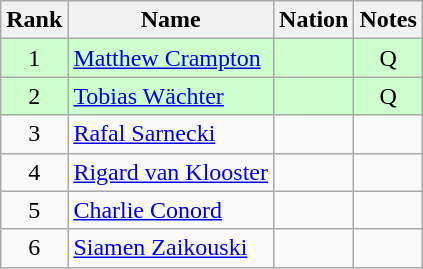<table class="wikitable sortable" style="text-align:center">
<tr>
<th>Rank</th>
<th>Name</th>
<th>Nation</th>
<th>Notes</th>
</tr>
<tr bgcolor=ccffcc>
<td>1</td>
<td align=left><a href='#'>Matthew Crampton</a></td>
<td align=left></td>
<td>Q</td>
</tr>
<tr bgcolor=ccffcc>
<td>2</td>
<td align=left><a href='#'>Tobias Wächter</a></td>
<td align=left></td>
<td>Q</td>
</tr>
<tr>
<td>3</td>
<td align=left><a href='#'>Rafal Sarnecki</a></td>
<td align=left></td>
<td></td>
</tr>
<tr>
<td>4</td>
<td align=left><a href='#'>Rigard van Klooster</a></td>
<td align=left></td>
<td></td>
</tr>
<tr>
<td>5</td>
<td align=left><a href='#'>Charlie Conord</a></td>
<td align=left></td>
<td></td>
</tr>
<tr>
<td>6</td>
<td align=left><a href='#'>Siamen Zaikouski</a></td>
<td align=left></td>
<td></td>
</tr>
</table>
